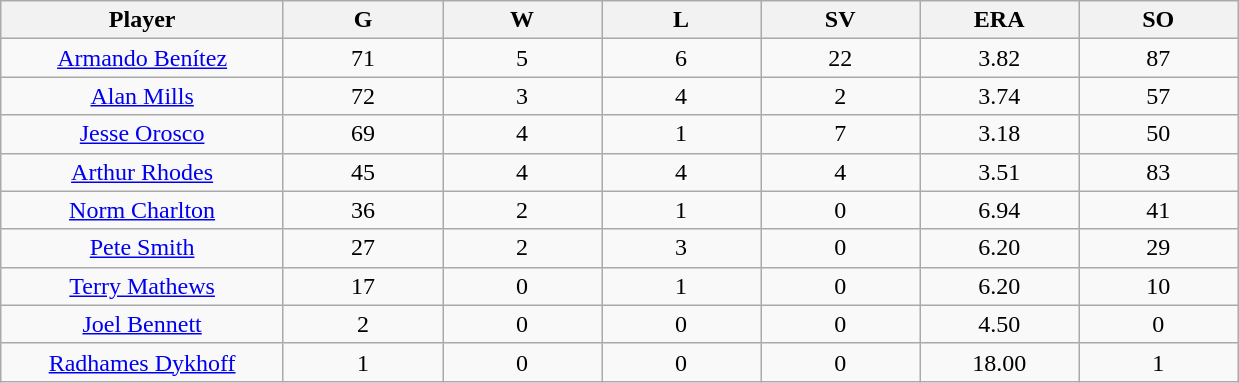<table class="wikitable sortable">
<tr>
<th bgcolor="#DDDDFF" width="16%">Player</th>
<th bgcolor="#DDDDFF" width="9%">G</th>
<th bgcolor="#DDDDFF" width="9%">W</th>
<th bgcolor="#DDDDFF" width="9%">L</th>
<th bgcolor="#DDDDFF" width="9%">SV</th>
<th bgcolor="#DDDDFF" width="9%">ERA</th>
<th bgcolor="#DDDDFF" width="9%">SO</th>
</tr>
<tr align=center>
<td><a href='#'>Armando Benítez</a></td>
<td>71</td>
<td>5</td>
<td>6</td>
<td>22</td>
<td>3.82</td>
<td>87</td>
</tr>
<tr align=center>
<td><a href='#'>Alan Mills</a></td>
<td>72</td>
<td>3</td>
<td>4</td>
<td>2</td>
<td>3.74</td>
<td>57</td>
</tr>
<tr align=center>
<td><a href='#'>Jesse Orosco</a></td>
<td>69</td>
<td>4</td>
<td>1</td>
<td>7</td>
<td>3.18</td>
<td>50</td>
</tr>
<tr align=center>
<td><a href='#'>Arthur Rhodes</a></td>
<td>45</td>
<td>4</td>
<td>4</td>
<td>4</td>
<td>3.51</td>
<td>83</td>
</tr>
<tr align=center>
<td><a href='#'>Norm Charlton</a></td>
<td>36</td>
<td>2</td>
<td>1</td>
<td>0</td>
<td>6.94</td>
<td>41</td>
</tr>
<tr align=center>
<td><a href='#'>Pete Smith</a></td>
<td>27</td>
<td>2</td>
<td>3</td>
<td>0</td>
<td>6.20</td>
<td>29</td>
</tr>
<tr align=center>
<td><a href='#'>Terry Mathews</a></td>
<td>17</td>
<td>0</td>
<td>1</td>
<td>0</td>
<td>6.20</td>
<td>10</td>
</tr>
<tr align=center>
<td><a href='#'>Joel Bennett</a></td>
<td>2</td>
<td>0</td>
<td>0</td>
<td>0</td>
<td>4.50</td>
<td>0</td>
</tr>
<tr align=center>
<td><a href='#'>Radhames Dykhoff</a></td>
<td>1</td>
<td>0</td>
<td>0</td>
<td>0</td>
<td>18.00</td>
<td>1</td>
</tr>
</table>
